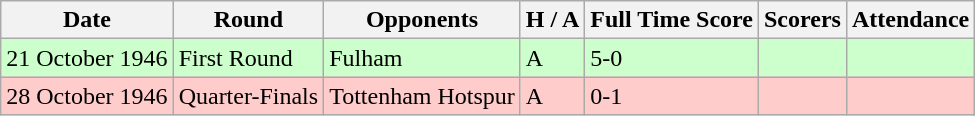<table class="wikitable">
<tr>
<th>Date</th>
<th>Round</th>
<th>Opponents</th>
<th>H / A</th>
<th>Full Time Score</th>
<th>Scorers</th>
<th>Attendance</th>
</tr>
<tr bgcolor="#CCFFCC">
<td>21 October 1946</td>
<td>First Round</td>
<td>Fulham</td>
<td>A</td>
<td>5-0</td>
<td></td>
<td></td>
</tr>
<tr bgcolor="#ffcccc">
<td>28 October 1946</td>
<td>Quarter-Finals</td>
<td>Tottenham Hotspur</td>
<td>A</td>
<td>0-1</td>
<td></td>
<td></td>
</tr>
</table>
